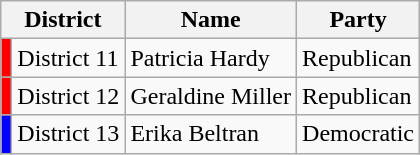<table class="wikitable">
<tr>
<th colspan="2">District</th>
<th>Name</th>
<th>Party</th>
</tr>
<tr>
<td bgcolor=red></td>
<td>District 11</td>
<td>Patricia Hardy</td>
<td>Republican</td>
</tr>
<tr>
<td bgcolor=red></td>
<td>District 12</td>
<td>Geraldine Miller</td>
<td>Republican</td>
</tr>
<tr>
<td bgcolor=blue></td>
<td>District 13</td>
<td>Erika Beltran</td>
<td>Democratic</td>
</tr>
</table>
